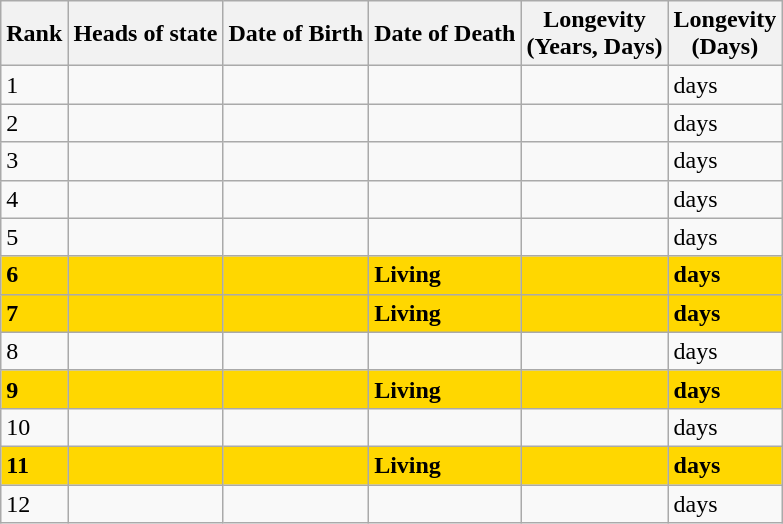<table class="wikitable sortable">
<tr>
<th>Rank<br></th>
<th>Heads of state<br></th>
<th>Date of Birth<br></th>
<th>Date of Death<br></th>
<th>Longevity<br>(Years, Days)</th>
<th>Longevity<br>(Days)</th>
</tr>
<tr>
<td>1</td>
<td></td>
<td></td>
<td></td>
<td></td>
<td> days</td>
</tr>
<tr>
<td>2</td>
<td></td>
<td></td>
<td></td>
<td></td>
<td> days</td>
</tr>
<tr>
<td>3</td>
<td></td>
<td></td>
<td></td>
<td></td>
<td> days</td>
</tr>
<tr>
<td>4</td>
<td></td>
<td></td>
<td></td>
<td></td>
<td> days</td>
</tr>
<tr>
<td>5</td>
<td></td>
<td></td>
<td></td>
<td></td>
<td> days</td>
</tr>
<tr>
<td style="background-color:gold;"><strong>6</strong></td>
<td style="background-color:gold;"><strong></strong></td>
<td style="background-color:gold;"><strong></strong></td>
<td style="background-color:gold;"><strong>Living</strong></td>
<td style="background-color:gold;"><strong></strong></td>
<td style="background-color:gold;"><strong> days</strong></td>
</tr>
<tr>
<td style="background-color:gold;"><strong>7</strong></td>
<td style="background-color:gold;"><strong></strong></td>
<td style="background-color:gold;"><strong></strong></td>
<td style="background-color:gold;"><strong>Living</strong></td>
<td style="background-color:gold;"><strong></strong></td>
<td style="background-color:gold;"><strong> days</strong></td>
</tr>
<tr>
<td>8</td>
<td></td>
<td></td>
<td></td>
<td></td>
<td> days</td>
</tr>
<tr>
<td style="background-color:gold;"><strong>9</strong></td>
<td style="background-color:gold;"><strong></strong></td>
<td style="background-color:gold;"><strong></strong></td>
<td style="background-color:gold;"><strong>Living</strong></td>
<td style="background-color:gold;"><strong></strong></td>
<td style="background-color:gold;"><strong> days</strong></td>
</tr>
<tr>
<td>10</td>
<td></td>
<td></td>
<td></td>
<td></td>
<td> days</td>
</tr>
<tr>
<td style="background-color:gold;"><strong>11</strong></td>
<td style="background-color:gold;"><strong></strong></td>
<td style="background-color:gold;"><strong></strong></td>
<td style="background-color:gold;"><strong>Living</strong></td>
<td style="background-color:gold;"><strong></strong></td>
<td style="background-color:gold;"><strong> days</strong></td>
</tr>
<tr>
<td>12</td>
<td></td>
<td></td>
<td></td>
<td></td>
<td> days</td>
</tr>
</table>
